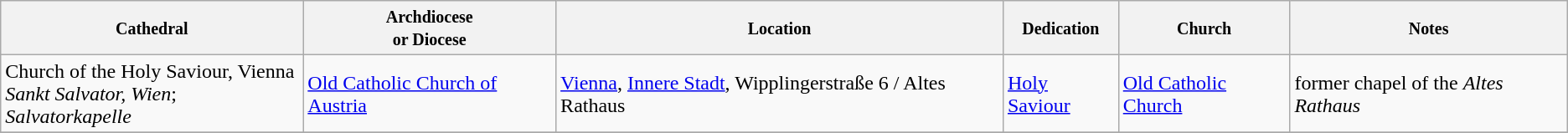<table class="wikitable sortable">
<tr>
<th><small>Cathedral</small></th>
<th><small>Archdiocese<br>or Diocese</small></th>
<th><small>Location</small></th>
<th><small>Dedication</small></th>
<th><small>Church</small></th>
<th><small>Notes</small></th>
</tr>
<tr>
<td>Church of the Holy Saviour, Vienna<br><em>Sankt Salvator, Wien</em>; <em>Salvatorkapelle</em></td>
<td><a href='#'>Old Catholic Church of Austria</a></td>
<td><a href='#'>Vienna</a>, <a href='#'>Innere Stadt</a>, Wipplingerstraße 6 / Altes Rathaus</td>
<td><a href='#'>Holy Saviour</a></td>
<td><a href='#'>Old Catholic Church</a></td>
<td>former chapel of the <em>Altes Rathaus</em></td>
</tr>
<tr>
</tr>
</table>
